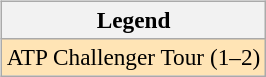<table>
<tr valign=top>
<td><br><table class=wikitable style=font-size:97%>
<tr>
<th>Legend</th>
</tr>
<tr bgcolor=moccasin>
<td>ATP Challenger Tour (1–2)</td>
</tr>
</table>
</td>
<td></td>
</tr>
</table>
